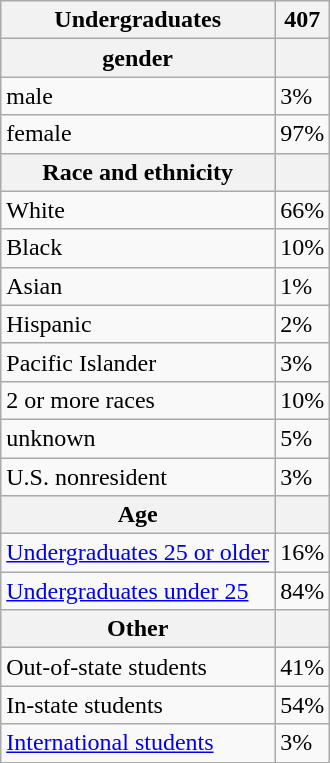<table class="wikitable floatright sortable collapsible">
<tr>
<th>Undergraduates</th>
<th>407</th>
</tr>
<tr>
<th>gender</th>
<th></th>
</tr>
<tr>
<td>male</td>
<td>3%</td>
</tr>
<tr>
<td>female</td>
<td>97%</td>
</tr>
<tr>
<th>Race and ethnicity</th>
<th></th>
</tr>
<tr>
<td>White</td>
<td>66%</td>
</tr>
<tr>
<td>Black</td>
<td>10%</td>
</tr>
<tr>
<td>Asian</td>
<td>1%</td>
</tr>
<tr>
<td>Hispanic</td>
<td>2%</td>
</tr>
<tr>
<td>Pacific Islander</td>
<td>3%</td>
</tr>
<tr>
<td>2 or more races</td>
<td>10%</td>
</tr>
<tr>
<td>unknown</td>
<td>5%</td>
</tr>
<tr>
<td>U.S. nonresident</td>
<td>3%</td>
</tr>
<tr>
<th>Age</th>
<th></th>
</tr>
<tr>
<td><a href='#'>Undergraduates 25 or older</a></td>
<td>16%</td>
</tr>
<tr>
<td><a href='#'>Undergraduates under 25</a></td>
<td>84%</td>
</tr>
<tr>
<th>Other</th>
<th></th>
</tr>
<tr>
<td>Out-of-state students</td>
<td>41%</td>
</tr>
<tr>
<td>In-state students</td>
<td>54%</td>
</tr>
<tr>
<td><a href='#'>International students</a></td>
<td>3%</td>
</tr>
<tr>
</tr>
</table>
